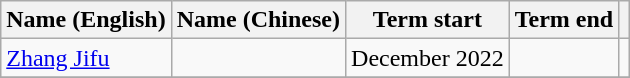<table class="wikitable">
<tr>
<th>Name (English)</th>
<th>Name (Chinese)</th>
<th>Term start</th>
<th>Term end</th>
<th></th>
</tr>
<tr>
<td><a href='#'>Zhang Jifu</a></td>
<td></td>
<td>December 2022</td>
<td></td>
<td></td>
</tr>
<tr>
</tr>
</table>
